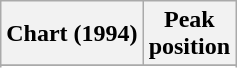<table class="wikitable sortable">
<tr>
<th align="left">Chart (1994)</th>
<th align="center">Peak<br>position</th>
</tr>
<tr>
</tr>
<tr>
</tr>
<tr>
</tr>
</table>
